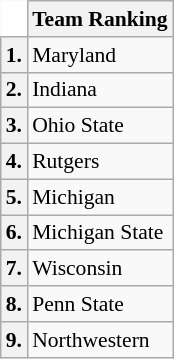<table class="wikitable" style="white-space:nowrap; font-size:90%;">
<tr>
<td ! colspan=1 style="background:white; border-top-style:hidden; border-left-style:hidden;"></td>
<th>Team Ranking</th>
</tr>
<tr>
<th>1.</th>
<td>Maryland</td>
</tr>
<tr>
<th>2.</th>
<td>Indiana</td>
</tr>
<tr>
<th>3.</th>
<td>Ohio State</td>
</tr>
<tr>
<th>4.</th>
<td>Rutgers</td>
</tr>
<tr>
<th>5.</th>
<td>Michigan</td>
</tr>
<tr>
<th>6.</th>
<td>Michigan State</td>
</tr>
<tr>
<th>7.</th>
<td>Wisconsin</td>
</tr>
<tr>
<th>8.</th>
<td>Penn State</td>
</tr>
<tr>
<th>9.</th>
<td>Northwestern</td>
</tr>
</table>
